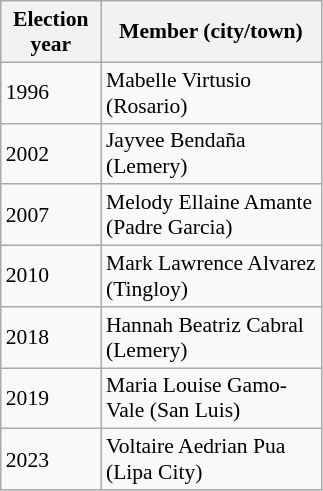<table class="wikitable" style="font-size:90%">
<tr>
<th width="60px">Election<br>year</th>
<th width="140px">Member (city/town)</th>
</tr>
<tr>
<td>1996</td>
<td>Mabelle Virtusio (Rosario)</td>
</tr>
<tr>
<td>2002</td>
<td>Jayvee Bendaña (Lemery)</td>
</tr>
<tr>
<td>2007</td>
<td>Melody Ellaine Amante (Padre Garcia)</td>
</tr>
<tr>
<td>2010</td>
<td>Mark Lawrence Alvarez (Tingloy)</td>
</tr>
<tr>
<td>2018</td>
<td>Hannah Beatriz Cabral (Lemery)</td>
</tr>
<tr>
<td>2019</td>
<td>Maria Louise Gamo-Vale (San Luis)</td>
</tr>
<tr>
<td>2023</td>
<td>Voltaire Aedrian Pua (Lipa City)</td>
</tr>
</table>
